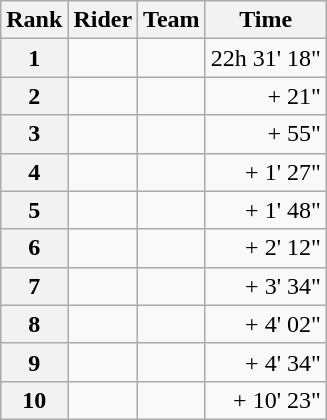<table class="wikitable" margin-bottom:0;">
<tr>
<th scope="col">Rank</th>
<th scope="col">Rider</th>
<th scope="col">Team</th>
<th scope="col">Time</th>
</tr>
<tr>
<th scope="row">1</th>
<td> </td>
<td></td>
<td align="right">22h 31' 18"</td>
</tr>
<tr>
<th scope="row">2</th>
<td></td>
<td></td>
<td align="right">+ 21"</td>
</tr>
<tr>
<th scope="row">3</th>
<td></td>
<td></td>
<td align="right">+ 55"</td>
</tr>
<tr>
<th scope="row">4</th>
<td></td>
<td></td>
<td align="right">+ 1' 27"</td>
</tr>
<tr>
<th scope="row">5</th>
<td></td>
<td></td>
<td align="right">+ 1' 48"</td>
</tr>
<tr>
<th scope="row">6</th>
<td></td>
<td></td>
<td align="right">+ 2' 12"</td>
</tr>
<tr>
<th scope="row">7</th>
<td></td>
<td></td>
<td align="right">+ 3' 34"</td>
</tr>
<tr>
<th scope="row">8</th>
<td></td>
<td></td>
<td align="right">+ 4' 02"</td>
</tr>
<tr>
<th scope="row">9</th>
<td></td>
<td></td>
<td align="right">+ 4' 34"</td>
</tr>
<tr>
<th scope="row">10</th>
<td></td>
<td></td>
<td align="right">+ 10' 23"</td>
</tr>
</table>
